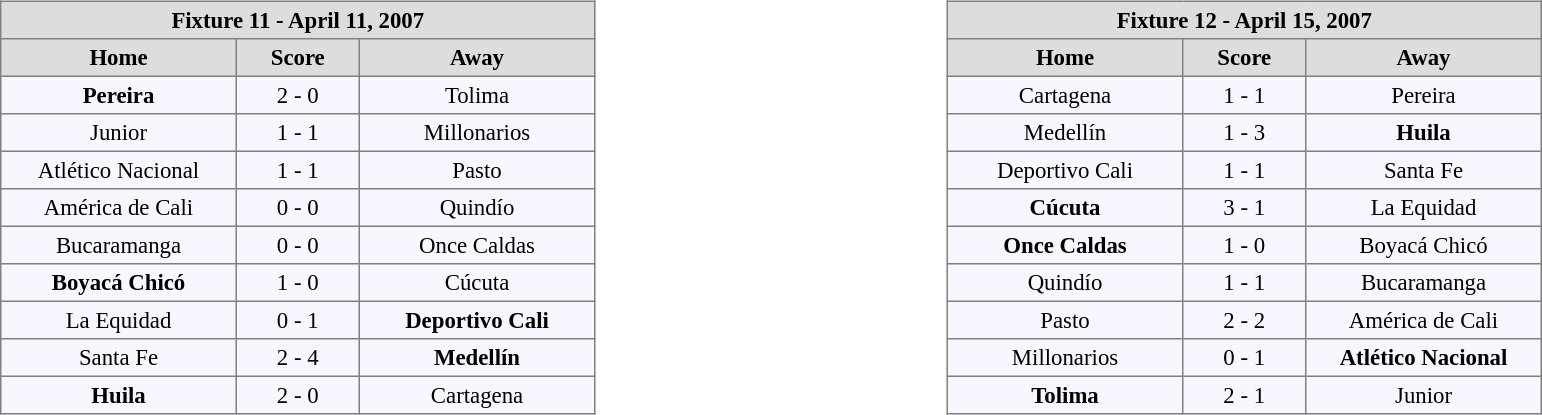<table width=100%>
<tr>
<td valign=top width=50% align=left><br><table align=center bgcolor="#f7f8ff" cellpadding="3" cellspacing="0" border="1" style="font-size: 95%; border: gray solid 1px; border-collapse: collapse;">
<tr align=center bgcolor=#DDDDDD style="color:black;">
<th colspan=3 align=center>Fixture 11 - April 11, 2007</th>
</tr>
<tr align=center bgcolor=#DDDDDD style="color:black;">
<th width="150">Home</th>
<th width="75">Score</th>
<th width="150">Away</th>
</tr>
<tr align=center>
<td><strong>Pereira</strong></td>
<td>2 - 0</td>
<td>Tolima</td>
</tr>
<tr align=center>
<td>Junior</td>
<td>1 - 1</td>
<td>Millonarios</td>
</tr>
<tr align=center>
<td>Atlético Nacional</td>
<td>1 - 1</td>
<td>Pasto</td>
</tr>
<tr align=center>
<td>América de Cali</td>
<td>0 - 0</td>
<td>Quindío</td>
</tr>
<tr align=center>
<td>Bucaramanga</td>
<td>0 - 0</td>
<td>Once Caldas</td>
</tr>
<tr align=center>
<td><strong>Boyacá Chicó</strong></td>
<td>1 - 0</td>
<td>Cúcuta</td>
</tr>
<tr align=center>
<td>La Equidad</td>
<td>0 - 1</td>
<td><strong>Deportivo Cali</strong></td>
</tr>
<tr align=center>
<td>Santa Fe</td>
<td>2 - 4</td>
<td><strong>Medellín</strong></td>
</tr>
<tr align=center>
<td><strong>Huila</strong></td>
<td>2 - 0</td>
<td>Cartagena</td>
</tr>
</table>
</td>
<td valign=top width=50% align=left><br><table align=center bgcolor="#f7f8ff" cellpadding="3" cellspacing="0" border="1" style="font-size: 95%; border: gray solid 1px; border-collapse: collapse;">
<tr align=center bgcolor=#DDDDDD style="color:black;">
<th colspan=3 align=center>Fixture 12 - April 15, 2007</th>
</tr>
<tr align=center bgcolor=#DDDDDD style="color:black;">
<th width="150">Home</th>
<th width="75">Score</th>
<th width="150">Away</th>
</tr>
<tr align=center>
<td>Cartagena</td>
<td>1 - 1</td>
<td>Pereira</td>
</tr>
<tr align=center>
<td>Medellín</td>
<td>1 - 3</td>
<td><strong>Huila</strong></td>
</tr>
<tr align=center>
<td>Deportivo Cali</td>
<td>1 - 1</td>
<td>Santa Fe</td>
</tr>
<tr align=center>
<td><strong>Cúcuta</strong></td>
<td>3 - 1</td>
<td>La Equidad</td>
</tr>
<tr align=center>
<td><strong>Once Caldas</strong></td>
<td>1 - 0</td>
<td>Boyacá Chicó</td>
</tr>
<tr align=center>
<td>Quindío</td>
<td>1 - 1</td>
<td>Bucaramanga</td>
</tr>
<tr align=center>
<td>Pasto</td>
<td>2 - 2</td>
<td>América de Cali</td>
</tr>
<tr align=center>
<td>Millonarios</td>
<td>0 - 1</td>
<td><strong>Atlético Nacional</strong></td>
</tr>
<tr align=center>
<td><strong>Tolima</strong></td>
<td>2 - 1</td>
<td>Junior</td>
</tr>
</table>
</td>
</tr>
</table>
